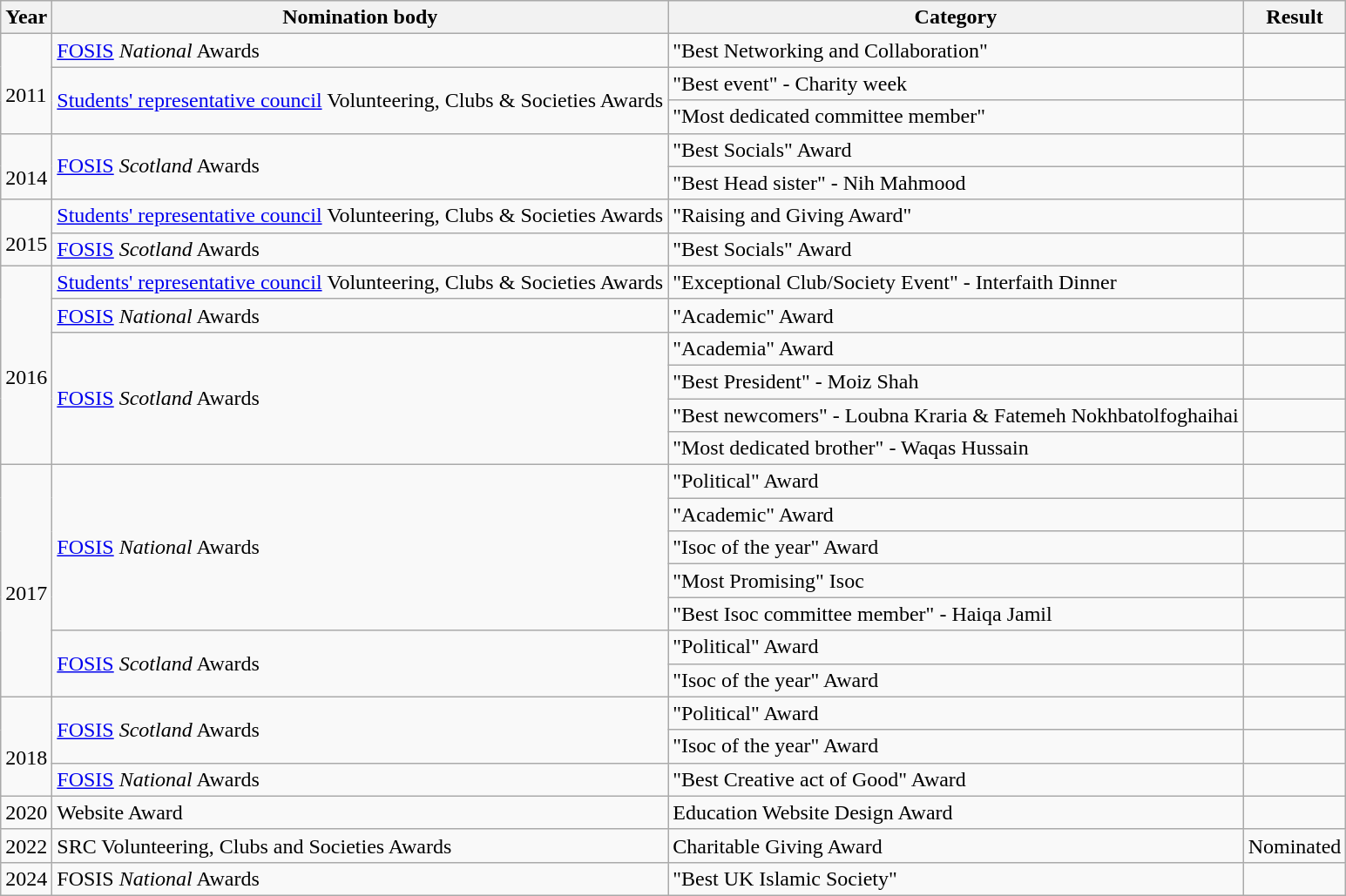<table class="wikitable">
<tr>
<th>Year</th>
<th>Nomination body</th>
<th>Category</th>
<th>Result</th>
</tr>
<tr>
<td rowspan="3"><br>2011</td>
<td><a href='#'>FOSIS</a> <em>National</em> Awards</td>
<td>"Best Networking and Collaboration"</td>
<td></td>
</tr>
<tr>
<td rowspan="2"><a href='#'>Students' representative council</a> Volunteering, Clubs & Societies Awards</td>
<td>"Best event" - Charity week</td>
<td></td>
</tr>
<tr>
<td>"Most dedicated committee member"</td>
<td></td>
</tr>
<tr>
<td rowspan="2"><br>2014</td>
<td rowspan="2"><a href='#'>FOSIS</a> <em>Scotland</em> Awards</td>
<td>"Best Socials" Award</td>
<td></td>
</tr>
<tr>
<td>"Best Head sister" - Nih Mahmood</td>
<td></td>
</tr>
<tr>
<td rowspan="2"><br>2015</td>
<td><a href='#'>Students' representative council</a> Volunteering, Clubs & Societies Awards</td>
<td>"Raising and Giving Award"</td>
<td></td>
</tr>
<tr>
<td><a href='#'>FOSIS</a> <em>Scotland</em> Awards</td>
<td>"Best Socials" Award</td>
<td></td>
</tr>
<tr>
<td rowspan="6"><br>2016</td>
<td><a href='#'>Students' representative council</a> Volunteering, Clubs & Societies Awards</td>
<td>"Exceptional Club/Society Event" - Interfaith Dinner</td>
<td></td>
</tr>
<tr>
<td><a href='#'>FOSIS</a> <em>National</em> Awards</td>
<td>"Academic" Award</td>
<td></td>
</tr>
<tr>
<td rowspan="4"><a href='#'>FOSIS</a> <em>Scotland</em> Awards</td>
<td>"Academia" Award</td>
<td></td>
</tr>
<tr>
<td>"Best President" - Moiz Shah</td>
<td></td>
</tr>
<tr>
<td>"Best newcomers" - Loubna Kraria & Fatemeh Nokhbatolfoghaihai</td>
<td></td>
</tr>
<tr>
<td>"Most dedicated brother" - Waqas Hussain</td>
<td></td>
</tr>
<tr>
<td rowspan="7"><br>2017</td>
<td rowspan="5"><a href='#'>FOSIS</a> <em>National</em> Awards</td>
<td>"Political" Award</td>
<td></td>
</tr>
<tr>
<td>"Academic" Award</td>
<td></td>
</tr>
<tr>
<td>"Isoc of the year" Award</td>
<td></td>
</tr>
<tr>
<td>"Most Promising" Isoc</td>
<td></td>
</tr>
<tr>
<td>"Best Isoc committee member" - Haiqa Jamil</td>
<td></td>
</tr>
<tr>
<td rowspan="2"><a href='#'>FOSIS</a> <em>Scotland</em> Awards</td>
<td>"Political" Award</td>
<td></td>
</tr>
<tr>
<td>"Isoc of the year" Award</td>
<td></td>
</tr>
<tr>
<td rowspan="3"><br>2018</td>
<td rowspan="2"><a href='#'>FOSIS</a> <em>Scotland</em> Awards</td>
<td>"Political" Award</td>
<td></td>
</tr>
<tr>
<td>"Isoc of the year" Award</td>
<td></td>
</tr>
<tr>
<td><a href='#'>FOSIS</a> <em>National</em> Awards</td>
<td>"Best Creative act of Good" Award</td>
<td></td>
</tr>
<tr>
<td>2020</td>
<td>Website Award</td>
<td>Education Website Design Award</td>
<td></td>
</tr>
<tr>
<td>2022</td>
<td>SRC Volunteering, Clubs and Societies Awards</td>
<td>Charitable Giving Award</td>
<td>Nominated</td>
</tr>
<tr>
<td>2024</td>
<td>FOSIS <em>National</em> Awards</td>
<td>"Best UK Islamic Society"</td>
<td></td>
</tr>
</table>
